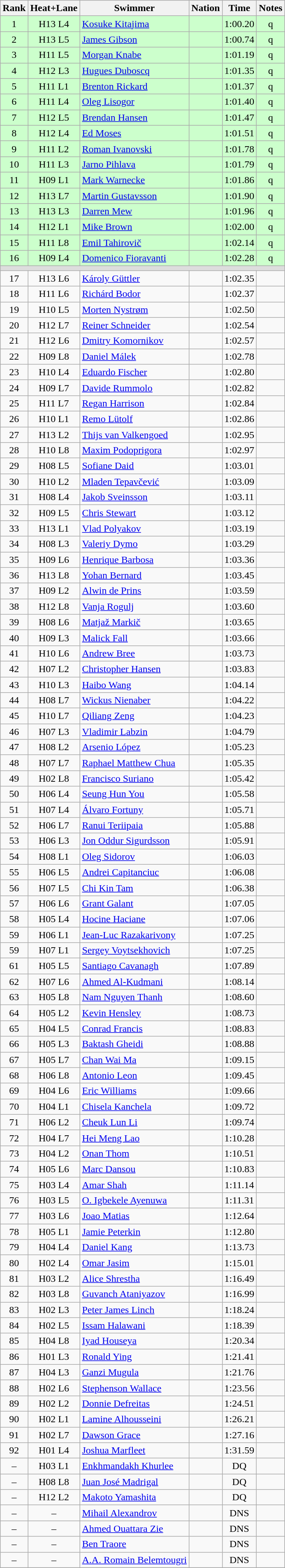<table class="wikitable sortable" style="text-align:center">
<tr>
<th>Rank</th>
<th>Heat+Lane</th>
<th>Swimmer</th>
<th>Nation</th>
<th>Time</th>
<th>Notes</th>
</tr>
<tr bgcolor=ccffcc>
<td>1</td>
<td>H13 L4</td>
<td align=left><a href='#'>Kosuke Kitajima</a></td>
<td align=left></td>
<td>1:00.20</td>
<td>q</td>
</tr>
<tr bgcolor=ccffcc>
<td>2</td>
<td>H13 L5</td>
<td align=left><a href='#'>James Gibson</a></td>
<td align=left></td>
<td>1:00.74</td>
<td>q</td>
</tr>
<tr bgcolor=ccffcc>
<td>3</td>
<td>H11 L5</td>
<td align=left><a href='#'>Morgan Knabe</a></td>
<td align=left></td>
<td>1:01.19</td>
<td>q</td>
</tr>
<tr bgcolor=ccffcc>
<td>4</td>
<td>H12 L3</td>
<td align=left><a href='#'>Hugues Duboscq</a></td>
<td align=left></td>
<td>1:01.35</td>
<td>q</td>
</tr>
<tr bgcolor=ccffcc>
<td>5</td>
<td>H11 L1</td>
<td align=left><a href='#'>Brenton Rickard</a></td>
<td align=left></td>
<td>1:01.37</td>
<td>q</td>
</tr>
<tr bgcolor=ccffcc>
<td>6</td>
<td>H11 L4</td>
<td align=left><a href='#'>Oleg Lisogor</a></td>
<td align=left></td>
<td>1:01.40</td>
<td>q</td>
</tr>
<tr bgcolor=ccffcc>
<td>7</td>
<td>H12 L5</td>
<td align=left><a href='#'>Brendan Hansen</a></td>
<td align=left></td>
<td>1:01.47</td>
<td>q</td>
</tr>
<tr bgcolor=ccffcc>
<td>8</td>
<td>H12 L4</td>
<td align=left><a href='#'>Ed Moses</a></td>
<td align=left></td>
<td>1:01.51</td>
<td>q</td>
</tr>
<tr bgcolor=ccffcc>
<td>9</td>
<td>H11 L2</td>
<td align=left><a href='#'>Roman Ivanovski</a></td>
<td align=left></td>
<td>1:01.78</td>
<td>q</td>
</tr>
<tr bgcolor=ccffcc>
<td>10</td>
<td>H11 L3</td>
<td align=left><a href='#'>Jarno Pihlava</a></td>
<td align=left></td>
<td>1:01.79</td>
<td>q</td>
</tr>
<tr bgcolor=ccffcc>
<td>11</td>
<td>H09 L1</td>
<td align=left><a href='#'>Mark Warnecke</a></td>
<td align=left></td>
<td>1:01.86</td>
<td>q</td>
</tr>
<tr bgcolor=ccffcc>
<td>12</td>
<td>H13 L7</td>
<td align=left><a href='#'>Martin Gustavsson</a></td>
<td align=left></td>
<td>1:01.90</td>
<td>q</td>
</tr>
<tr bgcolor=ccffcc>
<td>13</td>
<td>H13 L3</td>
<td align=left><a href='#'>Darren Mew</a></td>
<td align=left></td>
<td>1:01.96</td>
<td>q</td>
</tr>
<tr bgcolor=ccffcc>
<td>14</td>
<td>H12 L1</td>
<td align=left><a href='#'>Mike Brown</a></td>
<td align=left></td>
<td>1:02.00</td>
<td>q</td>
</tr>
<tr bgcolor=ccffcc>
<td>15</td>
<td>H11 L8</td>
<td align=left><a href='#'>Emil Tahirovič</a></td>
<td align=left></td>
<td>1:02.14</td>
<td>q</td>
</tr>
<tr bgcolor=ccffcc>
<td>16</td>
<td>H09 L4</td>
<td align=left><a href='#'>Domenico Fioravanti</a></td>
<td align=left></td>
<td>1:02.28</td>
<td>q</td>
</tr>
<tr bgcolor=#DDDDDD>
<td colspan=6></td>
</tr>
<tr>
<td>17</td>
<td>H13 L6</td>
<td align=left><a href='#'>Károly Güttler</a></td>
<td align=left></td>
<td>1:02.35</td>
<td></td>
</tr>
<tr>
<td>18</td>
<td>H11 L6</td>
<td align=left><a href='#'>Richárd Bodor</a></td>
<td align=left></td>
<td>1:02.37</td>
<td></td>
</tr>
<tr>
<td>19</td>
<td>H10 L5</td>
<td align=left><a href='#'>Morten Nystrøm</a></td>
<td align=left></td>
<td>1:02.50</td>
<td></td>
</tr>
<tr>
<td>20</td>
<td>H12 L7</td>
<td align=left><a href='#'>Reiner Schneider</a></td>
<td align=left></td>
<td>1:02.54</td>
<td></td>
</tr>
<tr>
<td>21</td>
<td>H12 L6</td>
<td align=left><a href='#'>Dmitry Komornikov</a></td>
<td align=left></td>
<td>1:02.57</td>
<td></td>
</tr>
<tr>
<td>22</td>
<td>H09 L8</td>
<td align=left><a href='#'>Daniel Málek</a></td>
<td align=left></td>
<td>1:02.78</td>
<td></td>
</tr>
<tr>
<td>23</td>
<td>H10 L4</td>
<td align=left><a href='#'>Eduardo Fischer</a></td>
<td align=left></td>
<td>1:02.80</td>
<td></td>
</tr>
<tr>
<td>24</td>
<td>H09 L7</td>
<td align=left><a href='#'>Davide Rummolo</a></td>
<td align=left></td>
<td>1:02.82</td>
<td></td>
</tr>
<tr>
<td>25</td>
<td>H11 L7</td>
<td align=left><a href='#'>Regan Harrison</a></td>
<td align=left></td>
<td>1:02.84</td>
<td></td>
</tr>
<tr>
<td>26</td>
<td>H10 L1</td>
<td align=left><a href='#'>Remo Lütolf</a></td>
<td align=left></td>
<td>1:02.86</td>
<td></td>
</tr>
<tr>
<td>27</td>
<td>H13 L2</td>
<td align=left><a href='#'>Thijs van Valkengoed</a></td>
<td align=left></td>
<td>1:02.95</td>
<td></td>
</tr>
<tr>
<td>28</td>
<td>H10 L8</td>
<td align=left><a href='#'>Maxim Podoprigora</a></td>
<td align=left></td>
<td>1:02.97</td>
<td></td>
</tr>
<tr>
<td>29</td>
<td>H08 L5</td>
<td align=left><a href='#'>Sofiane Daid</a></td>
<td align=left></td>
<td>1:03.01</td>
<td></td>
</tr>
<tr>
<td>30</td>
<td>H10 L2</td>
<td align=left><a href='#'>Mladen Tepavčević</a></td>
<td align=left></td>
<td>1:03.09</td>
<td></td>
</tr>
<tr>
<td>31</td>
<td>H08 L4</td>
<td align=left><a href='#'>Jakob Sveinsson</a></td>
<td align=left></td>
<td>1:03.11</td>
<td></td>
</tr>
<tr>
<td>32</td>
<td>H09 L5</td>
<td align=left><a href='#'>Chris Stewart</a></td>
<td align=left></td>
<td>1:03.12</td>
<td></td>
</tr>
<tr>
<td>33</td>
<td>H13 L1</td>
<td align=left><a href='#'>Vlad Polyakov</a></td>
<td align=left></td>
<td>1:03.19</td>
<td></td>
</tr>
<tr>
<td>34</td>
<td>H08 L3</td>
<td align=left><a href='#'>Valeriy Dymo</a></td>
<td align=left></td>
<td>1:03.29</td>
<td></td>
</tr>
<tr>
<td>35</td>
<td>H09 L6</td>
<td align=left><a href='#'>Henrique Barbosa</a></td>
<td align=left></td>
<td>1:03.36</td>
<td></td>
</tr>
<tr>
<td>36</td>
<td>H13 L8</td>
<td align=left><a href='#'>Yohan Bernard</a></td>
<td align=left></td>
<td>1:03.45</td>
<td></td>
</tr>
<tr>
<td>37</td>
<td>H09 L2</td>
<td align=left><a href='#'>Alwin de Prins</a></td>
<td align=left></td>
<td>1:03.59</td>
<td></td>
</tr>
<tr>
<td>38</td>
<td>H12 L8</td>
<td align=left><a href='#'>Vanja Rogulj</a></td>
<td align=left></td>
<td>1:03.60</td>
<td></td>
</tr>
<tr>
<td>39</td>
<td>H08 L6</td>
<td align=left><a href='#'>Matjaž Markič</a></td>
<td align=left></td>
<td>1:03.65</td>
<td></td>
</tr>
<tr>
<td>40</td>
<td>H09 L3</td>
<td align=left><a href='#'>Malick Fall</a></td>
<td align=left></td>
<td>1:03.66</td>
<td></td>
</tr>
<tr>
<td>41</td>
<td>H10 L6</td>
<td align=left><a href='#'>Andrew Bree</a></td>
<td align=left></td>
<td>1:03.73</td>
<td></td>
</tr>
<tr>
<td>42</td>
<td>H07 L2</td>
<td align=left><a href='#'>Christopher Hansen</a></td>
<td align=left></td>
<td>1:03.83</td>
<td></td>
</tr>
<tr>
<td>43</td>
<td>H10 L3</td>
<td align=left><a href='#'>Haibo Wang</a></td>
<td align=left></td>
<td>1:04.14</td>
<td></td>
</tr>
<tr>
<td>44</td>
<td>H08 L7</td>
<td align=left><a href='#'>Wickus Nienaber</a></td>
<td align=left></td>
<td>1:04.22</td>
<td></td>
</tr>
<tr>
<td>45</td>
<td>H10 L7</td>
<td align=left><a href='#'>Qiliang Zeng</a></td>
<td align=left></td>
<td>1:04.23</td>
<td></td>
</tr>
<tr>
<td>46</td>
<td>H07 L3</td>
<td align=left><a href='#'>Vladimir Labzin</a></td>
<td align=left></td>
<td>1:04.79</td>
<td></td>
</tr>
<tr>
<td>47</td>
<td>H08 L2</td>
<td align=left><a href='#'>Arsenio López</a></td>
<td align=left></td>
<td>1:05.23</td>
<td></td>
</tr>
<tr>
<td>48</td>
<td>H07 L7</td>
<td align=left><a href='#'>Raphael Matthew Chua</a></td>
<td align=left></td>
<td>1:05.35</td>
<td></td>
</tr>
<tr>
<td>49</td>
<td>H02 L8</td>
<td align=left><a href='#'>Francisco Suriano</a></td>
<td align=left></td>
<td>1:05.42</td>
<td></td>
</tr>
<tr>
<td>50</td>
<td>H06 L4</td>
<td align=left><a href='#'>Seung Hun You</a></td>
<td align=left></td>
<td>1:05.58</td>
<td></td>
</tr>
<tr>
<td>51</td>
<td>H07 L4</td>
<td align=left><a href='#'>Álvaro Fortuny</a></td>
<td align=left></td>
<td>1:05.71</td>
<td></td>
</tr>
<tr>
<td>52</td>
<td>H06 L7</td>
<td align=left><a href='#'>Ranui Teriipaia</a></td>
<td align=left></td>
<td>1:05.88</td>
<td></td>
</tr>
<tr>
<td>53</td>
<td>H06 L3</td>
<td align=left><a href='#'>Jon Oddur Sigurdsson</a></td>
<td align=left></td>
<td>1:05.91</td>
<td></td>
</tr>
<tr>
<td>54</td>
<td>H08 L1</td>
<td align=left><a href='#'>Oleg Sidorov</a></td>
<td align=left></td>
<td>1:06.03</td>
<td></td>
</tr>
<tr>
<td>55</td>
<td>H06 L5</td>
<td align=left><a href='#'>Andrei Capitanciuc</a></td>
<td align=left></td>
<td>1:06.08</td>
<td></td>
</tr>
<tr>
<td>56</td>
<td>H07 L5</td>
<td align=left><a href='#'>Chi Kin Tam</a></td>
<td align=left></td>
<td>1:06.38</td>
<td></td>
</tr>
<tr>
<td>57</td>
<td>H06 L6</td>
<td align=left><a href='#'>Grant Galant</a></td>
<td align=left></td>
<td>1:07.05</td>
<td></td>
</tr>
<tr>
<td>58</td>
<td>H05 L4</td>
<td align=left><a href='#'>Hocine Haciane</a></td>
<td align=left></td>
<td>1:07.06</td>
<td></td>
</tr>
<tr>
<td>59</td>
<td>H06 L1</td>
<td align=left><a href='#'>Jean-Luc Razakarivony</a></td>
<td align=left></td>
<td>1:07.25</td>
<td></td>
</tr>
<tr>
<td>59</td>
<td>H07 L1</td>
<td align=left><a href='#'>Sergey Voytsekhovich</a></td>
<td align=left></td>
<td>1:07.25</td>
<td></td>
</tr>
<tr>
<td>61</td>
<td>H05 L5</td>
<td align=left><a href='#'>Santiago Cavanagh</a></td>
<td align=left></td>
<td>1:07.89</td>
<td></td>
</tr>
<tr>
<td>62</td>
<td>H07 L6</td>
<td align=left><a href='#'>Ahmed Al-Kudmani</a></td>
<td align=left></td>
<td>1:08.14</td>
<td></td>
</tr>
<tr>
<td>63</td>
<td>H05 L8</td>
<td align=left><a href='#'>Nam Nguyen Thanh</a></td>
<td align=left></td>
<td>1:08.60</td>
<td></td>
</tr>
<tr>
<td>64</td>
<td>H05 L2</td>
<td align=left><a href='#'>Kevin Hensley</a></td>
<td align=left></td>
<td>1:08.73</td>
<td></td>
</tr>
<tr>
<td>65</td>
<td>H04 L5</td>
<td align=left><a href='#'>Conrad Francis</a></td>
<td align=left></td>
<td>1:08.83</td>
<td></td>
</tr>
<tr>
<td>66</td>
<td>H05 L3</td>
<td align=left><a href='#'>Baktash Gheidi</a></td>
<td align=left></td>
<td>1:08.88</td>
<td></td>
</tr>
<tr>
<td>67</td>
<td>H05 L7</td>
<td align=left><a href='#'>Chan Wai Ma</a></td>
<td align=left></td>
<td>1:09.15</td>
<td></td>
</tr>
<tr>
<td>68</td>
<td>H06 L8</td>
<td align=left><a href='#'>Antonio Leon</a></td>
<td align=left></td>
<td>1:09.45</td>
<td></td>
</tr>
<tr>
<td>69</td>
<td>H04 L6</td>
<td align=left><a href='#'>Eric Williams</a></td>
<td align=left></td>
<td>1:09.66</td>
<td></td>
</tr>
<tr>
<td>70</td>
<td>H04 L1</td>
<td align=left><a href='#'>Chisela Kanchela</a></td>
<td align=left></td>
<td>1:09.72</td>
<td></td>
</tr>
<tr>
<td>71</td>
<td>H06 L2</td>
<td align=left><a href='#'>Cheuk Lun Li</a></td>
<td align=left></td>
<td>1:09.74</td>
<td></td>
</tr>
<tr>
<td>72</td>
<td>H04 L7</td>
<td align=left><a href='#'>Hei Meng Lao</a></td>
<td align=left></td>
<td>1:10.28</td>
<td></td>
</tr>
<tr>
<td>73</td>
<td>H04 L2</td>
<td align=left><a href='#'>Onan Thom</a></td>
<td align=left></td>
<td>1:10.51</td>
<td></td>
</tr>
<tr>
<td>74</td>
<td>H05 L6</td>
<td align=left><a href='#'>Marc Dansou</a></td>
<td align=left></td>
<td>1:10.83</td>
<td></td>
</tr>
<tr>
<td>75</td>
<td>H03 L4</td>
<td align=left><a href='#'>Amar Shah</a></td>
<td align=left></td>
<td>1:11.14</td>
<td></td>
</tr>
<tr>
<td>76</td>
<td>H03 L5</td>
<td align=left><a href='#'>O. Igbekele Ayenuwa</a></td>
<td align=left></td>
<td>1:11.31</td>
<td></td>
</tr>
<tr>
<td>77</td>
<td>H03 L6</td>
<td align=left><a href='#'>Joao Matias</a></td>
<td align=left></td>
<td>1:12.64</td>
<td></td>
</tr>
<tr>
<td>78</td>
<td>H05 L1</td>
<td align=left><a href='#'>Jamie Peterkin</a></td>
<td align=left></td>
<td>1:12.80</td>
<td></td>
</tr>
<tr>
<td>79</td>
<td>H04 L4</td>
<td align=left><a href='#'>Daniel Kang</a></td>
<td align=left></td>
<td>1:13.73</td>
<td></td>
</tr>
<tr>
<td>80</td>
<td>H02 L4</td>
<td align=left><a href='#'>Omar Jasim</a></td>
<td align=left></td>
<td>1:15.01</td>
<td></td>
</tr>
<tr>
<td>81</td>
<td>H03 L2</td>
<td align=left><a href='#'>Alice Shrestha</a></td>
<td align=left></td>
<td>1:16.49</td>
<td></td>
</tr>
<tr>
<td>82</td>
<td>H03 L8</td>
<td align=left><a href='#'>Guvanch Ataniyazov</a></td>
<td align=left></td>
<td>1:16.99</td>
<td></td>
</tr>
<tr>
<td>83</td>
<td>H02 L3</td>
<td align=left><a href='#'>Peter James Linch</a></td>
<td align=left></td>
<td>1:18.24</td>
<td></td>
</tr>
<tr>
<td>84</td>
<td>H02 L5</td>
<td align=left><a href='#'>Issam Halawani</a></td>
<td align=left></td>
<td>1:18.39</td>
<td></td>
</tr>
<tr>
<td>85</td>
<td>H04 L8</td>
<td align=left><a href='#'>Iyad Houseya</a></td>
<td align=left></td>
<td>1:20.34</td>
<td></td>
</tr>
<tr>
<td>86</td>
<td>H01 L3</td>
<td align=left><a href='#'>Ronald Ying</a></td>
<td align=left></td>
<td>1:21.41</td>
<td></td>
</tr>
<tr>
<td>87</td>
<td>H04 L3</td>
<td align=left><a href='#'>Ganzi Mugula</a></td>
<td align=left></td>
<td>1:21.76</td>
<td></td>
</tr>
<tr>
<td>88</td>
<td>H02 L6</td>
<td align=left><a href='#'>Stephenson Wallace</a></td>
<td align=left></td>
<td>1:23.56</td>
<td></td>
</tr>
<tr>
<td>89</td>
<td>H02 L2</td>
<td align=left><a href='#'>Donnie Defreitas</a></td>
<td align=left></td>
<td>1:24.51</td>
<td></td>
</tr>
<tr>
<td>90</td>
<td>H02 L1</td>
<td align=left><a href='#'>Lamine Alhousseini</a></td>
<td align=left></td>
<td>1:26.21</td>
<td></td>
</tr>
<tr>
<td>91</td>
<td>H02 L7</td>
<td align=left><a href='#'>Dawson Grace</a></td>
<td align=left></td>
<td>1:27.16</td>
<td></td>
</tr>
<tr>
<td>92</td>
<td>H01 L4</td>
<td align=left><a href='#'>Joshua Marfleet</a></td>
<td align=left></td>
<td>1:31.59</td>
<td></td>
</tr>
<tr>
<td>–</td>
<td>H03 L1</td>
<td align=left><a href='#'>Enkhmandakh Khurlee</a></td>
<td align=left></td>
<td>DQ</td>
<td></td>
</tr>
<tr>
<td>–</td>
<td>H08 L8</td>
<td align=left><a href='#'>Juan José Madrigal</a></td>
<td align=left></td>
<td>DQ</td>
<td></td>
</tr>
<tr>
<td>–</td>
<td>H12 L2</td>
<td align=left><a href='#'>Makoto Yamashita</a></td>
<td align=left></td>
<td>DQ</td>
<td></td>
</tr>
<tr>
<td>–</td>
<td>–</td>
<td align=left><a href='#'>Mihail Alexandrov</a></td>
<td align=left></td>
<td>DNS</td>
<td></td>
</tr>
<tr>
<td>–</td>
<td>–</td>
<td align=left><a href='#'>Ahmed Ouattara Zie</a></td>
<td align=left></td>
<td>DNS</td>
<td></td>
</tr>
<tr>
<td>–</td>
<td>–</td>
<td align=left><a href='#'>Ben Traore</a></td>
<td align=left></td>
<td>DNS</td>
<td></td>
</tr>
<tr>
<td>–</td>
<td>–</td>
<td align=left><a href='#'>A.A. Romain Belemtougri</a></td>
<td align=left></td>
<td>DNS</td>
<td></td>
</tr>
<tr>
</tr>
</table>
